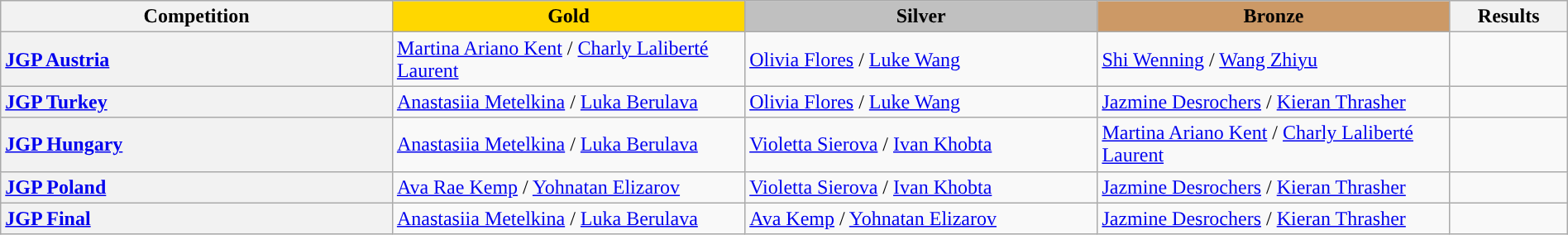<table class="wikitable unsortable" style="text-align:left; width:100%;">
<tr>
<th scope="col" style="text-align:center; width:25%;">Competition</th>
<td scope="col" style="text-align:center; width:22.5%; background:gold"><strong>Gold</strong></td>
<td scope="col" style="text-align:center; width:22.5%; background:silver"><strong>Silver</strong></td>
<td scope="col" style="text-align:center; width:22.5%; background:#c96"><strong>Bronze</strong></td>
<th scope="col" style="text-align:center; width:7.5%;">Results</th>
</tr>
<tr>
<th scope="row" style="text-align:left"> <a href='#'>JGP Austria</a></th>
<td> <a href='#'>Martina Ariano Kent</a> / <a href='#'>Charly Laliberté Laurent</a></td>
<td> <a href='#'>Olivia Flores</a> / <a href='#'>Luke Wang</a></td>
<td> <a href='#'>Shi Wenning</a> / <a href='#'>Wang Zhiyu</a></td>
<td></td>
</tr>
<tr>
<th scope="row" style="text-align:left"> <a href='#'>JGP Turkey</a></th>
<td> <a href='#'>Anastasiia Metelkina</a> / <a href='#'>Luka Berulava</a></td>
<td> <a href='#'>Olivia Flores</a> / <a href='#'>Luke Wang</a></td>
<td> <a href='#'>Jazmine Desrochers</a> / <a href='#'>Kieran Thrasher</a></td>
<td></td>
</tr>
<tr>
<th scope="row" style="text-align:left"> <a href='#'>JGP Hungary</a></th>
<td> <a href='#'>Anastasiia Metelkina</a> / <a href='#'>Luka Berulava</a></td>
<td> <a href='#'>Violetta Sierova</a> / <a href='#'>Ivan Khobta</a></td>
<td> <a href='#'>Martina Ariano Kent</a> / <a href='#'>Charly Laliberté Laurent</a></td>
<td></td>
</tr>
<tr>
<th scope="row" style="text-align:left"> <a href='#'>JGP Poland</a></th>
<td> <a href='#'>Ava Rae Kemp</a> / <a href='#'>Yohnatan Elizarov</a></td>
<td> <a href='#'>Violetta Sierova</a> / <a href='#'>Ivan Khobta</a></td>
<td> <a href='#'>Jazmine Desrochers</a> / <a href='#'>Kieran Thrasher</a></td>
<td></td>
</tr>
<tr>
<th scope="row" style="text-align:left"> <a href='#'>JGP Final</a></th>
<td> <a href='#'>Anastasiia Metelkina</a> / <a href='#'>Luka Berulava</a></td>
<td> <a href='#'>Ava Kemp</a> / <a href='#'>Yohnatan Elizarov</a></td>
<td> <a href='#'>Jazmine Desrochers</a> / <a href='#'>Kieran Thrasher</a></td>
<td><br></td>
</tr>
</table>
